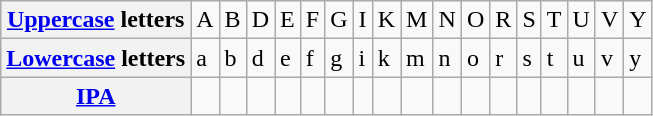<table class="wikitable">
<tr>
<th><a href='#'>Uppercase</a> letters</th>
<td>A</td>
<td>B</td>
<td>D</td>
<td>E</td>
<td>F</td>
<td>G</td>
<td>I</td>
<td>K</td>
<td>M</td>
<td>N</td>
<td>O</td>
<td>R</td>
<td>S</td>
<td>T</td>
<td>U</td>
<td>V</td>
<td>Y</td>
</tr>
<tr>
<th><a href='#'>Lowercase</a> letters</th>
<td>a</td>
<td>b</td>
<td>d</td>
<td>e</td>
<td>f</td>
<td>g</td>
<td>i</td>
<td>k</td>
<td>m</td>
<td>n</td>
<td>o</td>
<td>r</td>
<td>s</td>
<td>t</td>
<td>u</td>
<td>v</td>
<td>y</td>
</tr>
<tr>
<th><a href='#'>IPA</a></th>
<td></td>
<td></td>
<td></td>
<td></td>
<td></td>
<td></td>
<td></td>
<td></td>
<td></td>
<td></td>
<td></td>
<td></td>
<td></td>
<td></td>
<td></td>
<td></td>
<td></td>
</tr>
</table>
